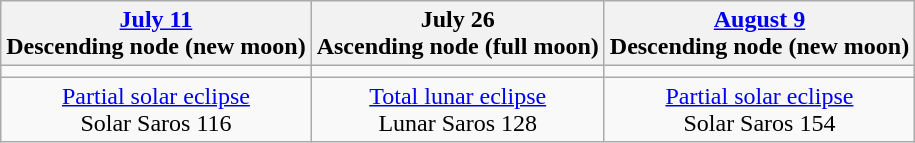<table class="wikitable">
<tr>
<th><a href='#'>July 11</a><br>Descending node (new moon)<br></th>
<th>July 26<br>Ascending node (full moon)</th>
<th><a href='#'>August 9</a><br>Descending node (new moon)<br></th>
</tr>
<tr>
<td></td>
<td></td>
<td></td>
</tr>
<tr align=center>
<td><a href='#'>Partial solar eclipse</a><br>Solar Saros 116</td>
<td><a href='#'>Total lunar eclipse</a><br>Lunar Saros 128</td>
<td><a href='#'>Partial solar eclipse</a><br>Solar Saros 154</td>
</tr>
</table>
